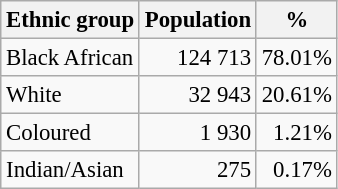<table class="wikitable" style="font-size: 95%; text-align: right">
<tr>
<th>Ethnic group</th>
<th>Population</th>
<th>%</th>
</tr>
<tr>
<td align=left>Black African</td>
<td>124 713</td>
<td>78.01%</td>
</tr>
<tr>
<td align=left>White</td>
<td>32 943</td>
<td>20.61%</td>
</tr>
<tr>
<td align=left>Coloured</td>
<td>1 930</td>
<td>1.21%</td>
</tr>
<tr>
<td align=left>Indian/Asian</td>
<td>275</td>
<td>0.17%</td>
</tr>
</table>
